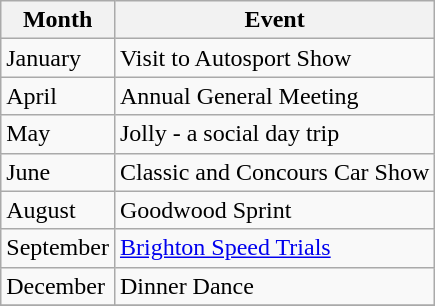<table class="wikitable">
<tr>
<th width="*">Month</th>
<th width="*">Event</th>
</tr>
<tr>
<td>January</td>
<td>Visit to Autosport Show</td>
</tr>
<tr>
<td>April</td>
<td>Annual General Meeting</td>
</tr>
<tr>
<td>May</td>
<td>Jolly - a social day trip</td>
</tr>
<tr>
<td>June</td>
<td>Classic and Concours Car Show</td>
</tr>
<tr>
<td>August</td>
<td>Goodwood Sprint</td>
</tr>
<tr>
<td>September</td>
<td><a href='#'>Brighton Speed Trials</a></td>
</tr>
<tr>
<td>December</td>
<td>Dinner Dance</td>
</tr>
<tr>
</tr>
</table>
